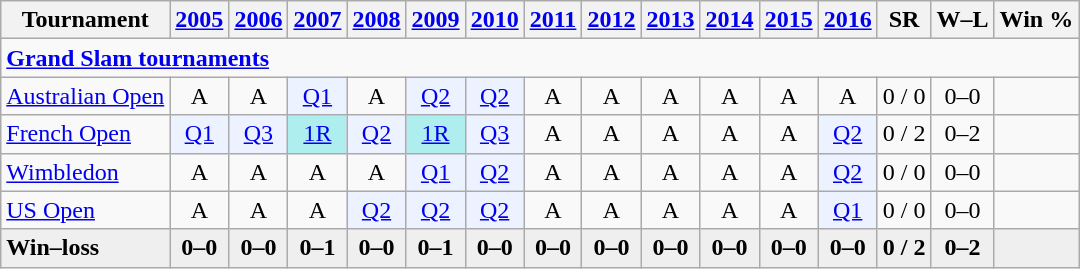<table class=wikitable style=text-align:center>
<tr>
<th>Tournament</th>
<th><a href='#'>2005</a></th>
<th><a href='#'>2006</a></th>
<th><a href='#'>2007</a></th>
<th><a href='#'>2008</a></th>
<th><a href='#'>2009</a></th>
<th><a href='#'>2010</a></th>
<th><a href='#'>2011</a></th>
<th><a href='#'>2012</a></th>
<th><a href='#'>2013</a></th>
<th><a href='#'>2014</a></th>
<th><a href='#'>2015</a></th>
<th><a href='#'>2016</a></th>
<th>SR</th>
<th>W–L</th>
<th>Win %</th>
</tr>
<tr>
<td colspan=25 style=text-align:left><a href='#'><strong>Grand Slam tournaments</strong></a></td>
</tr>
<tr>
<td align=left><a href='#'>Australian Open</a></td>
<td>A</td>
<td>A</td>
<td bgcolor=ecf2ff><a href='#'>Q1</a></td>
<td>A</td>
<td bgcolor=ecf2ff><a href='#'>Q2</a></td>
<td bgcolor=ecf2ff><a href='#'>Q2</a></td>
<td>A</td>
<td>A</td>
<td>A</td>
<td>A</td>
<td>A</td>
<td>A</td>
<td>0 / 0</td>
<td>0–0</td>
<td></td>
</tr>
<tr>
<td align=left><a href='#'>French Open</a></td>
<td bgcolor=ecf2ff><a href='#'>Q1</a></td>
<td bgcolor=ecf2ff><a href='#'>Q3</a></td>
<td bgcolor=afeeee><a href='#'>1R</a></td>
<td bgcolor=ecf2ff><a href='#'>Q2</a></td>
<td bgcolor=afeeee><a href='#'>1R</a></td>
<td bgcolor=ecf2ff><a href='#'>Q3</a></td>
<td>A</td>
<td>A</td>
<td>A</td>
<td>A</td>
<td>A</td>
<td bgcolor=ecf2ff><a href='#'>Q2</a></td>
<td>0 / 2</td>
<td>0–2</td>
<td></td>
</tr>
<tr>
<td align=left><a href='#'>Wimbledon</a></td>
<td>A</td>
<td>A</td>
<td>A</td>
<td>A</td>
<td bgcolor=ecf2ff><a href='#'>Q1</a></td>
<td bgcolor=ecf2ff><a href='#'>Q2</a></td>
<td>A</td>
<td>A</td>
<td>A</td>
<td>A</td>
<td>A</td>
<td bgcolor=ecf2ff><a href='#'>Q2</a></td>
<td>0 / 0</td>
<td>0–0</td>
<td></td>
</tr>
<tr>
<td align=left><a href='#'>US Open</a></td>
<td>A</td>
<td>A</td>
<td>A</td>
<td bgcolor=ecf2ff><a href='#'>Q2</a></td>
<td bgcolor=ecf2ff><a href='#'>Q2</a></td>
<td bgcolor=ecf2ff><a href='#'>Q2</a></td>
<td>A</td>
<td>A</td>
<td>A</td>
<td>A</td>
<td>A</td>
<td bgcolor=ecf2ff><a href='#'>Q1</a></td>
<td>0 / 0</td>
<td>0–0</td>
<td></td>
</tr>
<tr style=font-weight:bold;background:#efefef>
<td style=text-align:left>Win–loss</td>
<td>0–0</td>
<td>0–0</td>
<td>0–1</td>
<td>0–0</td>
<td>0–1</td>
<td>0–0</td>
<td>0–0</td>
<td>0–0</td>
<td>0–0</td>
<td>0–0</td>
<td>0–0</td>
<td>0–0</td>
<td>0 / 2</td>
<td>0–2</td>
<td></td>
</tr>
</table>
